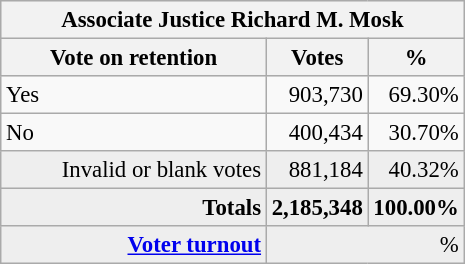<table class="wikitable" style="font-size: 95%;">
<tr style="background-color:#E9E9E9">
<th colspan=7>Associate Justice Richard M. Mosk</th>
</tr>
<tr style="background-color:#E9E9E9">
<th style="width: 170px">Vote on retention</th>
<th style="width: 50px">Votes</th>
<th style="width: 40px">%</th>
</tr>
<tr>
<td>Yes</td>
<td align="right">903,730</td>
<td align="right">69.30%</td>
</tr>
<tr>
<td>No</td>
<td align="right">400,434</td>
<td align="right">30.70%</td>
</tr>
<tr bgcolor="#EEEEEE">
<td align="right">Invalid or blank votes</td>
<td align="right">881,184</td>
<td align="right">40.32%</td>
</tr>
<tr bgcolor="#EEEEEE">
<td align="right"><strong>Totals</strong></td>
<td align="right"><strong>2,185,348</strong></td>
<td align="right"><strong>100.00%</strong></td>
</tr>
<tr bgcolor="#EEEEEE">
<td align="right"><strong><a href='#'>Voter turnout</a></strong></td>
<td colspan="2" align="right">%</td>
</tr>
</table>
